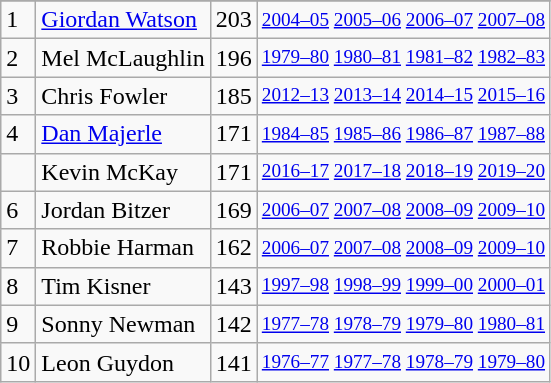<table class="wikitable">
<tr>
</tr>
<tr>
<td>1</td>
<td><a href='#'>Giordan Watson</a></td>
<td>203</td>
<td style="font-size:80%;"><a href='#'>2004–05</a> <a href='#'>2005–06</a> <a href='#'>2006–07</a> <a href='#'>2007–08</a></td>
</tr>
<tr>
<td>2</td>
<td>Mel McLaughlin</td>
<td>196</td>
<td style="font-size:80%;"><a href='#'>1979–80</a> <a href='#'>1980–81</a> <a href='#'>1981–82</a> <a href='#'>1982–83</a></td>
</tr>
<tr>
<td>3</td>
<td>Chris Fowler</td>
<td>185</td>
<td style="font-size:80%;"><a href='#'>2012–13</a> <a href='#'>2013–14</a> <a href='#'>2014–15</a> <a href='#'>2015–16</a></td>
</tr>
<tr>
<td>4</td>
<td><a href='#'>Dan Majerle</a></td>
<td>171</td>
<td style="font-size:80%;"><a href='#'>1984–85</a> <a href='#'>1985–86</a> <a href='#'>1986–87</a> <a href='#'>1987–88</a></td>
</tr>
<tr>
<td></td>
<td>Kevin McKay</td>
<td>171</td>
<td style="font-size:80%;"><a href='#'>2016–17</a> <a href='#'>2017–18</a> <a href='#'>2018–19</a> <a href='#'>2019–20</a></td>
</tr>
<tr>
<td>6</td>
<td>Jordan Bitzer</td>
<td>169</td>
<td style="font-size:80%;"><a href='#'>2006–07</a> <a href='#'>2007–08</a> <a href='#'>2008–09</a> <a href='#'>2009–10</a></td>
</tr>
<tr>
<td>7</td>
<td>Robbie Harman</td>
<td>162</td>
<td style="font-size:80%;"><a href='#'>2006–07</a> <a href='#'>2007–08</a> <a href='#'>2008–09</a> <a href='#'>2009–10</a></td>
</tr>
<tr>
<td>8</td>
<td>Tim Kisner</td>
<td>143</td>
<td style="font-size:80%;"><a href='#'>1997–98</a> <a href='#'>1998–99</a> <a href='#'>1999–00</a> <a href='#'>2000–01</a></td>
</tr>
<tr>
<td>9</td>
<td>Sonny Newman</td>
<td>142</td>
<td style="font-size:80%;"><a href='#'>1977–78</a> <a href='#'>1978–79</a> <a href='#'>1979–80</a> <a href='#'>1980–81</a></td>
</tr>
<tr>
<td>10</td>
<td>Leon Guydon</td>
<td>141</td>
<td style="font-size:80%;"><a href='#'>1976–77</a> <a href='#'>1977–78</a> <a href='#'>1978–79</a> <a href='#'>1979–80</a></td>
</tr>
</table>
